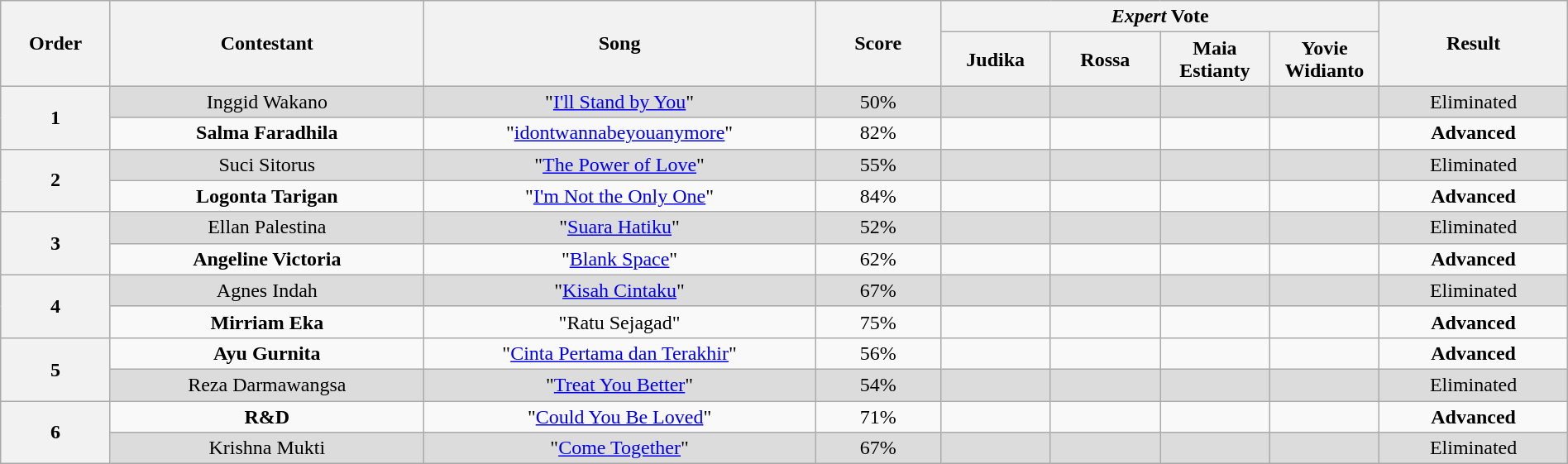<table class="wikitable" style="text-align:center; width:100%;">
<tr>
<th scope="col" rowspan="2" style="width:7%;">Order</th>
<th scope="col" rowspan="2" style="width:20%;">Contestant</th>
<th scope="col" rowspan="2" style="width:25%;">Song</th>
<th rowspan="2" style="width:8%">Score</th>
<th scope="col" colspan="4" style="width:28%;"><em>Expert</em> Vote</th>
<th rowspan="2" style="width:12%">Result</th>
</tr>
<tr>
<th style="width:07%;">Judika</th>
<th style="width:07%;">Rossa</th>
<th style="width:07%;">Maia Estianty</th>
<th style="width:07%;">Yovie Widianto</th>
</tr>
<tr style="background:#DCDCDC;">
<th rowspan="2">1</th>
<td>Inggid Wakano</td>
<td>"<a href='#'>I'll Stand by You</a>"</td>
<td>50%</td>
<td></td>
<td></td>
<td></td>
<td></td>
<td>Eliminated</td>
</tr>
<tr>
<td><strong>Salma Faradhila</strong></td>
<td>"<a href='#'>idontwannabeyouanymore</a>"</td>
<td>82%</td>
<td></td>
<td></td>
<td></td>
<td></td>
<td><strong>Advanced</strong></td>
</tr>
<tr style="background:#DCDCDC;">
<th rowspan="2">2</th>
<td>Suci Sitorus</td>
<td>"<a href='#'>The Power of Love</a>"</td>
<td>55%</td>
<td></td>
<td></td>
<td></td>
<td></td>
<td>Eliminated</td>
</tr>
<tr>
<td><strong>Logonta Tarigan</strong></td>
<td>"<a href='#'>I'm Not the Only One</a>"</td>
<td>84%</td>
<td></td>
<td></td>
<td></td>
<td></td>
<td><strong>Advanced</strong></td>
</tr>
<tr style="background:#DCDCDC;">
<th rowspan="2">3</th>
<td>Ellan Palestina</td>
<td>"<a href='#'>Suara Hatiku</a>"</td>
<td>52%</td>
<td></td>
<td></td>
<td></td>
<td></td>
<td>Eliminated</td>
</tr>
<tr>
<td><strong>Angeline Victoria</strong></td>
<td>"<a href='#'>Blank Space</a>"</td>
<td>62%</td>
<td></td>
<td></td>
<td></td>
<td></td>
<td><strong>Advanced</strong></td>
</tr>
<tr style="background:#DCDCDC;">
<th rowspan="2">4</th>
<td>Agnes Indah</td>
<td>"<a href='#'>Kisah Cintaku</a>"</td>
<td>67%</td>
<td></td>
<td></td>
<td></td>
<td></td>
<td>Eliminated</td>
</tr>
<tr>
<td><strong>Mirriam Eka</strong></td>
<td>"Ratu Sejagad"</td>
<td>75%</td>
<td></td>
<td></td>
<td></td>
<td></td>
<td><strong>Advanced</strong></td>
</tr>
<tr>
<th rowspan="2">5</th>
<td><strong>Ayu Gurnita</strong></td>
<td>"<a href='#'>Cinta Pertama dan Terakhir</a>"</td>
<td>56%</td>
<td></td>
<td></td>
<td></td>
<td></td>
<td><strong>Advanced</strong></td>
</tr>
<tr style="background:#DCDCDC;">
<td>Reza Darmawangsa</td>
<td>"<a href='#'>Treat You Better</a>"</td>
<td>54%</td>
<td></td>
<td></td>
<td></td>
<td></td>
<td>Eliminated</td>
</tr>
<tr>
<th rowspan="2">6</th>
<td><strong>R&D</strong></td>
<td>"<a href='#'>Could You Be Loved</a>"</td>
<td>71%</td>
<td></td>
<td></td>
<td></td>
<td></td>
<td><strong>Advanced</strong></td>
</tr>
<tr style="background:#DCDCDC;">
<td>Krishna Mukti</td>
<td>"<a href='#'>Come Together</a>"</td>
<td>67%</td>
<td></td>
<td></td>
<td></td>
<td></td>
<td>Eliminated</td>
</tr>
</table>
